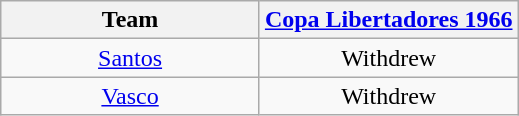<table class="wikitable">
<tr>
<th width= 50%>Team</th>
<th width= 50%><a href='#'>Copa Libertadores 1966</a></th>
</tr>
<tr align="center">
<td><a href='#'>Santos</a></td>
<td>Withdrew</td>
</tr>
<tr align="center">
<td><a href='#'>Vasco</a></td>
<td>Withdrew</td>
</tr>
</table>
